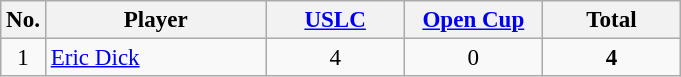<table class="wikitable nowrap" style="text-align:center; font-size:96%;">
<tr>
<th>No.</th>
<th width=140>Player</th>
<th width=85><a href='#'>USLC</a></th>
<th width=85><a href='#'>Open Cup</a></th>
<th width=85>Total</th>
</tr>
<tr>
<td>1</td>
<td style="text-align:left"> <a href='#'>Eric Dick</a></td>
<td>4</td>
<td>0</td>
<td><strong>4</strong></td>
</tr>
</table>
